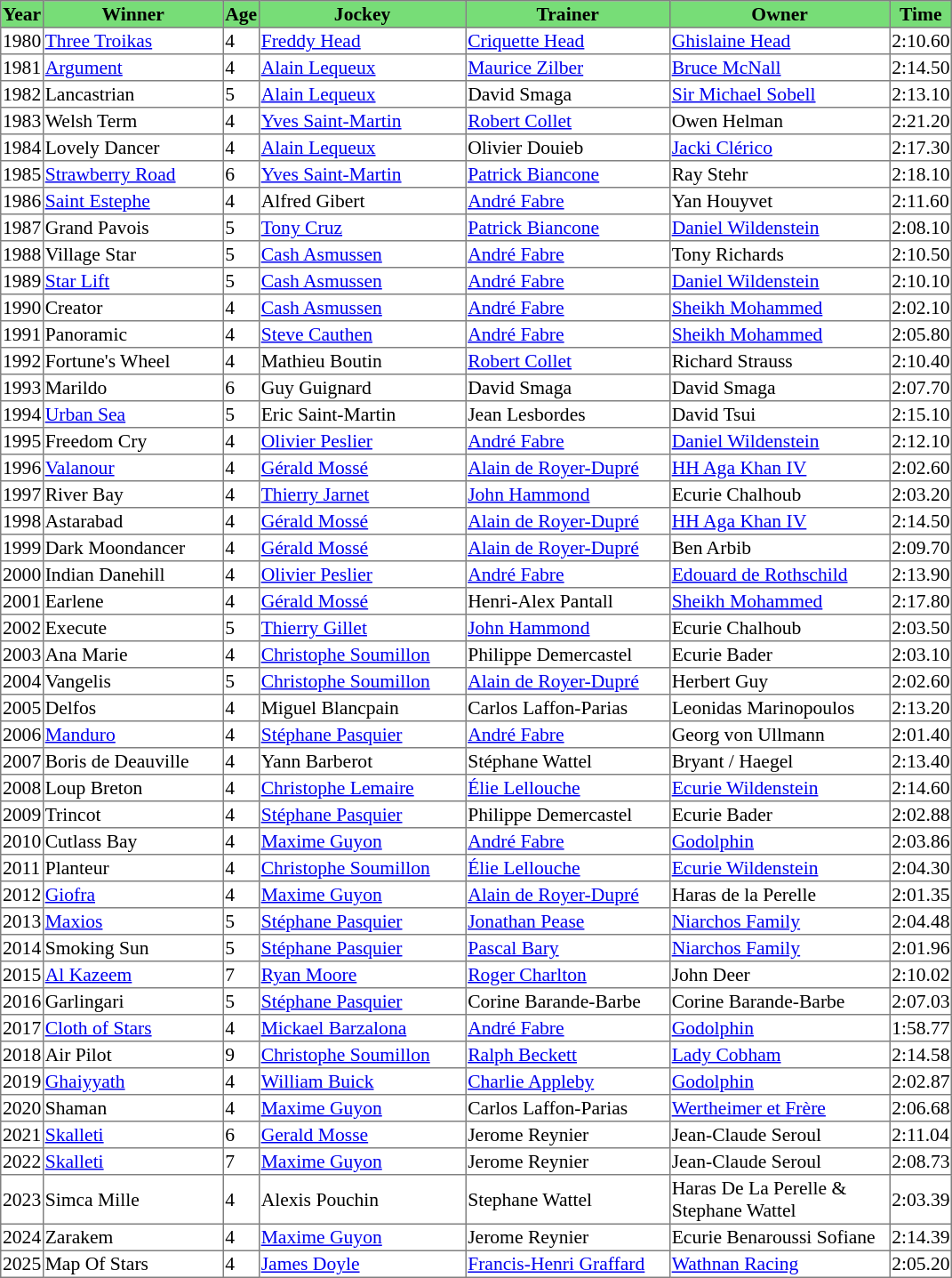<table class = "sortable" | border="1" style="border-collapse: collapse; font-size:90%">
<tr bgcolor="#77dd77" align="center">
<th>Year</th>
<th>Winner</th>
<th>Age</th>
<th>Jockey</th>
<th>Trainer</th>
<th>Owner</th>
<th>Time</th>
</tr>
<tr>
<td>1980</td>
<td width=132px><a href='#'>Three Troikas</a></td>
<td>4</td>
<td width=152px><a href='#'>Freddy Head</a></td>
<td width=150px><a href='#'>Criquette Head</a></td>
<td width=162px><a href='#'>Ghislaine Head</a></td>
<td>2:10.60</td>
</tr>
<tr>
<td>1981</td>
<td><a href='#'>Argument</a></td>
<td>4</td>
<td><a href='#'>Alain Lequeux</a></td>
<td><a href='#'>Maurice Zilber</a></td>
<td><a href='#'>Bruce McNall</a></td>
<td>2:14.50</td>
</tr>
<tr>
<td>1982</td>
<td>Lancastrian</td>
<td>5</td>
<td><a href='#'>Alain Lequeux</a></td>
<td>David Smaga</td>
<td><a href='#'>Sir Michael Sobell</a></td>
<td>2:13.10</td>
</tr>
<tr>
<td>1983</td>
<td>Welsh Term</td>
<td>4</td>
<td><a href='#'>Yves Saint-Martin</a></td>
<td><a href='#'>Robert Collet</a></td>
<td>Owen Helman</td>
<td>2:21.20</td>
</tr>
<tr>
<td>1984</td>
<td>Lovely Dancer</td>
<td>4</td>
<td><a href='#'>Alain Lequeux</a></td>
<td>Olivier Douieb</td>
<td><a href='#'>Jacki Clérico</a></td>
<td>2:17.30</td>
</tr>
<tr>
<td>1985</td>
<td><a href='#'>Strawberry Road</a></td>
<td>6</td>
<td><a href='#'>Yves Saint-Martin</a></td>
<td><a href='#'>Patrick Biancone</a></td>
<td>Ray Stehr</td>
<td>2:18.10</td>
</tr>
<tr>
<td>1986</td>
<td><a href='#'>Saint Estephe</a></td>
<td>4</td>
<td>Alfred Gibert</td>
<td><a href='#'>André Fabre</a></td>
<td>Yan Houyvet</td>
<td>2:11.60</td>
</tr>
<tr>
<td>1987</td>
<td>Grand Pavois</td>
<td>5</td>
<td><a href='#'>Tony Cruz</a></td>
<td><a href='#'>Patrick Biancone</a></td>
<td><a href='#'>Daniel Wildenstein</a></td>
<td>2:08.10</td>
</tr>
<tr>
<td>1988</td>
<td>Village Star</td>
<td>5</td>
<td><a href='#'>Cash Asmussen</a></td>
<td><a href='#'>André Fabre</a></td>
<td>Tony Richards</td>
<td>2:10.50</td>
</tr>
<tr>
<td>1989</td>
<td><a href='#'>Star Lift</a></td>
<td>5</td>
<td><a href='#'>Cash Asmussen</a></td>
<td><a href='#'>André Fabre</a></td>
<td><a href='#'>Daniel Wildenstein</a></td>
<td>2:10.10</td>
</tr>
<tr>
<td>1990</td>
<td>Creator</td>
<td>4</td>
<td><a href='#'>Cash Asmussen</a></td>
<td><a href='#'>André Fabre</a></td>
<td><a href='#'>Sheikh Mohammed</a></td>
<td>2:02.10</td>
</tr>
<tr>
<td>1991</td>
<td>Panoramic</td>
<td>4</td>
<td><a href='#'>Steve Cauthen</a></td>
<td><a href='#'>André Fabre</a></td>
<td><a href='#'>Sheikh Mohammed</a></td>
<td>2:05.80</td>
</tr>
<tr>
<td>1992</td>
<td>Fortune's Wheel</td>
<td>4</td>
<td>Mathieu Boutin</td>
<td><a href='#'>Robert Collet</a></td>
<td>Richard Strauss</td>
<td>2:10.40</td>
</tr>
<tr>
<td>1993</td>
<td>Marildo</td>
<td>6</td>
<td>Guy Guignard</td>
<td>David Smaga</td>
<td>David Smaga</td>
<td>2:07.70</td>
</tr>
<tr>
<td>1994</td>
<td><a href='#'>Urban Sea</a></td>
<td>5</td>
<td>Eric Saint-Martin</td>
<td>Jean Lesbordes</td>
<td>David Tsui</td>
<td>2:15.10</td>
</tr>
<tr>
<td>1995</td>
<td>Freedom Cry</td>
<td>4</td>
<td><a href='#'>Olivier Peslier</a></td>
<td><a href='#'>André Fabre</a></td>
<td><a href='#'>Daniel Wildenstein</a></td>
<td>2:12.10</td>
</tr>
<tr>
<td>1996</td>
<td><a href='#'>Valanour</a></td>
<td>4</td>
<td><a href='#'>Gérald Mossé</a></td>
<td><a href='#'>Alain de Royer-Dupré</a></td>
<td><a href='#'>HH Aga Khan IV</a></td>
<td>2:02.60</td>
</tr>
<tr>
<td>1997</td>
<td>River Bay</td>
<td>4</td>
<td><a href='#'>Thierry Jarnet</a></td>
<td><a href='#'>John Hammond</a></td>
<td>Ecurie Chalhoub</td>
<td>2:03.20</td>
</tr>
<tr>
<td>1998</td>
<td>Astarabad</td>
<td>4</td>
<td><a href='#'>Gérald Mossé</a></td>
<td><a href='#'>Alain de Royer-Dupré</a></td>
<td><a href='#'>HH Aga Khan IV</a></td>
<td>2:14.50</td>
</tr>
<tr>
<td>1999</td>
<td>Dark Moondancer</td>
<td>4</td>
<td><a href='#'>Gérald Mossé</a></td>
<td><a href='#'>Alain de Royer-Dupré</a></td>
<td>Ben Arbib</td>
<td>2:09.70</td>
</tr>
<tr>
<td>2000</td>
<td>Indian Danehill</td>
<td>4</td>
<td><a href='#'>Olivier Peslier</a></td>
<td><a href='#'>André Fabre</a></td>
<td><a href='#'>Edouard de Rothschild</a></td>
<td>2:13.90</td>
</tr>
<tr>
<td>2001</td>
<td>Earlene</td>
<td>4</td>
<td><a href='#'>Gérald Mossé</a></td>
<td>Henri-Alex Pantall</td>
<td><a href='#'>Sheikh Mohammed</a></td>
<td>2:17.80</td>
</tr>
<tr>
<td>2002</td>
<td>Execute</td>
<td>5</td>
<td><a href='#'>Thierry Gillet</a></td>
<td><a href='#'>John Hammond</a></td>
<td>Ecurie Chalhoub</td>
<td>2:03.50</td>
</tr>
<tr>
<td>2003</td>
<td>Ana Marie</td>
<td>4</td>
<td><a href='#'>Christophe Soumillon</a></td>
<td>Philippe Demercastel</td>
<td>Ecurie Bader</td>
<td>2:03.10</td>
</tr>
<tr>
<td>2004</td>
<td>Vangelis</td>
<td>5</td>
<td><a href='#'>Christophe Soumillon</a></td>
<td><a href='#'>Alain de Royer-Dupré</a></td>
<td>Herbert Guy</td>
<td>2:02.60</td>
</tr>
<tr>
<td>2005</td>
<td>Delfos</td>
<td>4</td>
<td>Miguel Blancpain</td>
<td>Carlos Laffon-Parias</td>
<td>Leonidas Marinopoulos</td>
<td>2:13.20</td>
</tr>
<tr>
<td>2006</td>
<td><a href='#'>Manduro</a></td>
<td>4</td>
<td><a href='#'>Stéphane Pasquier</a></td>
<td><a href='#'>André Fabre</a></td>
<td>Georg von Ullmann</td>
<td>2:01.40</td>
</tr>
<tr>
<td>2007</td>
<td>Boris de Deauville</td>
<td>4</td>
<td>Yann Barberot</td>
<td>Stéphane Wattel</td>
<td>Bryant / Haegel </td>
<td>2:13.40</td>
</tr>
<tr>
<td>2008</td>
<td>Loup Breton</td>
<td>4</td>
<td><a href='#'>Christophe Lemaire</a></td>
<td><a href='#'>Élie Lellouche</a></td>
<td><a href='#'>Ecurie Wildenstein</a></td>
<td>2:14.60</td>
</tr>
<tr>
<td>2009</td>
<td>Trincot</td>
<td>4</td>
<td><a href='#'>Stéphane Pasquier</a></td>
<td>Philippe Demercastel</td>
<td>Ecurie Bader</td>
<td>2:02.88</td>
</tr>
<tr>
<td>2010</td>
<td>Cutlass Bay</td>
<td>4</td>
<td><a href='#'>Maxime Guyon</a></td>
<td><a href='#'>André Fabre</a></td>
<td><a href='#'>Godolphin</a></td>
<td>2:03.86</td>
</tr>
<tr>
<td>2011</td>
<td>Planteur</td>
<td>4</td>
<td><a href='#'>Christophe Soumillon</a></td>
<td><a href='#'>Élie Lellouche</a></td>
<td><a href='#'>Ecurie Wildenstein</a></td>
<td>2:04.30</td>
</tr>
<tr>
<td>2012</td>
<td><a href='#'>Giofra</a></td>
<td>4</td>
<td><a href='#'>Maxime Guyon</a></td>
<td><a href='#'>Alain de Royer-Dupré</a></td>
<td>Haras de la Perelle</td>
<td>2:01.35</td>
</tr>
<tr>
<td>2013</td>
<td><a href='#'>Maxios</a></td>
<td>5</td>
<td><a href='#'>Stéphane Pasquier</a></td>
<td><a href='#'>Jonathan Pease</a></td>
<td><a href='#'>Niarchos Family</a></td>
<td>2:04.48</td>
</tr>
<tr>
<td>2014</td>
<td>Smoking Sun</td>
<td>5</td>
<td><a href='#'>Stéphane Pasquier</a></td>
<td><a href='#'>Pascal Bary</a></td>
<td><a href='#'>Niarchos Family</a></td>
<td>2:01.96</td>
</tr>
<tr>
<td>2015</td>
<td><a href='#'>Al Kazeem</a></td>
<td>7</td>
<td><a href='#'>Ryan Moore</a></td>
<td><a href='#'>Roger Charlton</a></td>
<td>John Deer</td>
<td>2:10.02</td>
</tr>
<tr>
<td>2016</td>
<td>Garlingari</td>
<td>5</td>
<td><a href='#'>Stéphane Pasquier</a></td>
<td>Corine Barande-Barbe</td>
<td>Corine Barande-Barbe</td>
<td>2:07.03</td>
</tr>
<tr>
<td>2017</td>
<td><a href='#'>Cloth of Stars</a></td>
<td>4</td>
<td><a href='#'>Mickael Barzalona</a></td>
<td><a href='#'>André Fabre</a></td>
<td><a href='#'>Godolphin</a></td>
<td>1:58.77</td>
</tr>
<tr>
<td>2018</td>
<td>Air Pilot</td>
<td>9</td>
<td><a href='#'>Christophe Soumillon</a></td>
<td><a href='#'>Ralph Beckett</a></td>
<td><a href='#'>Lady Cobham</a></td>
<td>2:14.58</td>
</tr>
<tr>
<td>2019</td>
<td><a href='#'>Ghaiyyath</a></td>
<td>4</td>
<td><a href='#'>William Buick</a></td>
<td><a href='#'>Charlie Appleby</a></td>
<td><a href='#'>Godolphin</a></td>
<td>2:02.87</td>
</tr>
<tr>
<td>2020</td>
<td>Shaman</td>
<td>4</td>
<td><a href='#'>Maxime Guyon</a></td>
<td>Carlos Laffon-Parias</td>
<td><a href='#'>Wertheimer et Frère</a></td>
<td>2:06.68</td>
</tr>
<tr>
<td>2021</td>
<td><a href='#'>Skalleti</a></td>
<td>6</td>
<td><a href='#'>Gerald Mosse</a></td>
<td>Jerome Reynier</td>
<td>Jean-Claude Seroul</td>
<td>2:11.04</td>
</tr>
<tr>
<td>2022</td>
<td><a href='#'>Skalleti</a></td>
<td>7</td>
<td><a href='#'>Maxime Guyon</a></td>
<td>Jerome Reynier</td>
<td>Jean-Claude Seroul</td>
<td>2:08.73</td>
</tr>
<tr>
<td>2023</td>
<td>Simca Mille</td>
<td>4</td>
<td>Alexis Pouchin</td>
<td>Stephane Wattel</td>
<td>Haras De La Perelle & Stephane Wattel</td>
<td>2:03.39</td>
</tr>
<tr>
<td>2024</td>
<td>Zarakem</td>
<td>4</td>
<td><a href='#'>Maxime Guyon</a></td>
<td>Jerome Reynier</td>
<td>Ecurie Benaroussi Sofiane</td>
<td>2:14.39</td>
</tr>
<tr>
<td>2025</td>
<td>Map Of Stars</td>
<td>4</td>
<td><a href='#'>James Doyle</a></td>
<td><a href='#'>Francis-Henri Graffard</a></td>
<td><a href='#'>Wathnan Racing</a></td>
<td>2:05.20</td>
</tr>
</table>
